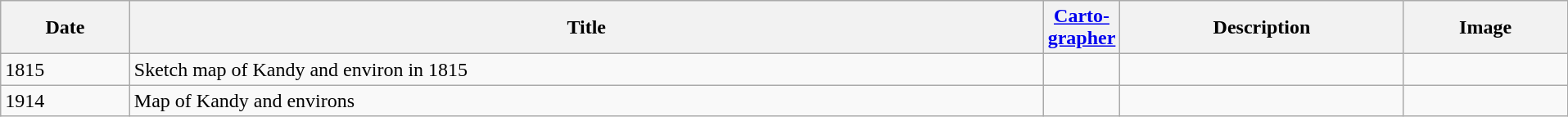<table class="wikitable sortable" border="1" width="101%">
<tr>
<th>Date</th>
<th>Title</th>
<th width="2%"><a href='#'>Carto-<br>grapher</a></th>
<th>Description</th>
<th>Image</th>
</tr>
<tr>
<td>1815</td>
<td>Sketch map of Kandy and environ in 1815</td>
<td></td>
<td></td>
<td></td>
</tr>
<tr>
<td>1914</td>
<td>Map of Kandy and environs</td>
<td></td>
<td></td>
<td></td>
</tr>
</table>
